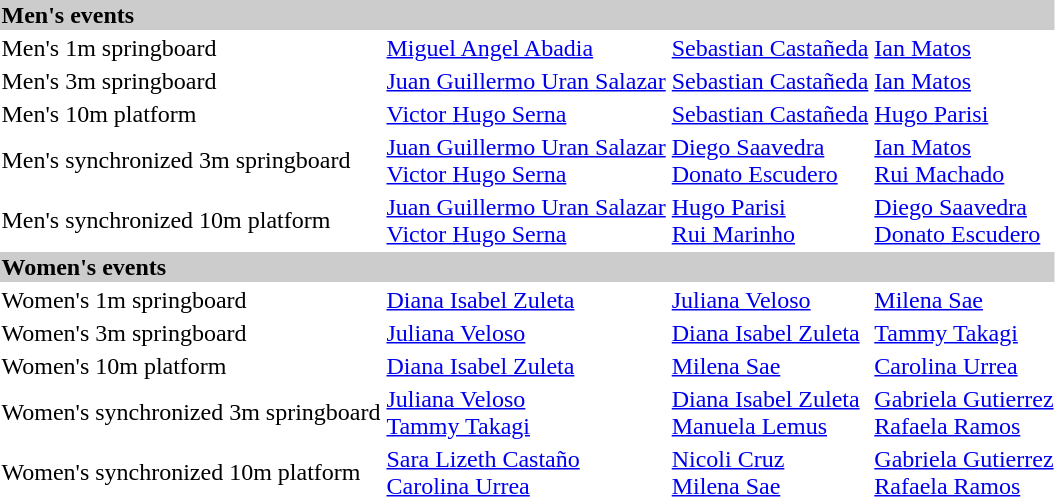<table>
<tr bgcolor="#cccccc">
<td colspan=4><strong>Men's events</strong></td>
</tr>
<tr>
<td>Men's 1m springboard<br></td>
<td><a href='#'>Miguel Angel Abadia</a><br><em></em></td>
<td><a href='#'>Sebastian Castañeda</a><br><em></em></td>
<td><a href='#'>Ian Matos</a><br><em></em></td>
</tr>
<tr>
<td>Men's 3m springboard<br></td>
<td><a href='#'>Juan Guillermo Uran Salazar</a><br><em></em></td>
<td><a href='#'>Sebastian Castañeda</a><br><em></em></td>
<td><a href='#'>Ian Matos</a><br><em></em></td>
</tr>
<tr>
<td>Men's 10m platform<br></td>
<td><a href='#'>Victor Hugo Serna</a><br><em></em></td>
<td><a href='#'>Sebastian Castañeda</a><br><em></em></td>
<td><a href='#'>Hugo Parisi</a><br><em></em></td>
</tr>
<tr>
<td>Men's synchronized 3m springboard<br></td>
<td><a href='#'>Juan Guillermo Uran Salazar</a><br><a href='#'>Victor Hugo Serna</a><br><em></em></td>
<td><a href='#'>Diego Saavedra</a><br><a href='#'>Donato Escudero</a><br><em></em></td>
<td><a href='#'>Ian Matos</a><br><a href='#'>Rui Machado</a><br><em></em></td>
</tr>
<tr>
<td>Men's synchronized 10m platform<br></td>
<td><a href='#'>Juan Guillermo Uran Salazar</a><br><a href='#'>Victor Hugo Serna</a><br><em></em></td>
<td><a href='#'>Hugo Parisi</a><br><a href='#'>Rui Marinho</a><br><em></em></td>
<td><a href='#'>Diego Saavedra</a><br><a href='#'>Donato Escudero</a><br><em></em></td>
</tr>
<tr bgcolor="#cccccc">
<td colspan=4><strong>Women's events</strong></td>
</tr>
<tr>
<td>Women's 1m springboard<br></td>
<td><a href='#'>Diana Isabel Zuleta</a><br><em></em></td>
<td><a href='#'>Juliana Veloso</a><br><em></em></td>
<td><a href='#'>Milena Sae</a><br><em></em></td>
</tr>
<tr>
<td>Women's 3m springboard<br></td>
<td><a href='#'>Juliana Veloso</a><br><em></em></td>
<td><a href='#'>Diana Isabel Zuleta</a><br><em></em></td>
<td><a href='#'>Tammy Takagi</a><br><em></em></td>
</tr>
<tr>
<td>Women's 10m platform<br></td>
<td><a href='#'>Diana Isabel Zuleta</a><br><em></em></td>
<td><a href='#'>Milena Sae</a><br><em></em></td>
<td><a href='#'>Carolina Urrea</a><br><em></em></td>
</tr>
<tr>
<td>Women's synchronized 3m springboard<br></td>
<td><a href='#'>Juliana Veloso</a><br><a href='#'>Tammy Takagi</a><br><em></em></td>
<td><a href='#'>Diana Isabel Zuleta</a><br><a href='#'>Manuela Lemus</a><br><em></em></td>
<td><a href='#'>Gabriela Gutierrez</a><br><a href='#'>Rafaela Ramos</a><br><em></em></td>
</tr>
<tr>
<td>Women's synchronized 10m platform<br></td>
<td><a href='#'>Sara Lizeth Castaño</a><br><a href='#'>Carolina Urrea</a><br><em></em></td>
<td><a href='#'>Nicoli Cruz</a><br><a href='#'>Milena Sae</a><br><em></em></td>
<td><a href='#'>Gabriela Gutierrez</a><br><a href='#'>Rafaela Ramos</a><br><em></em></td>
</tr>
<tr>
</tr>
</table>
